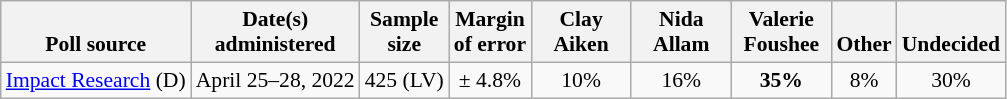<table class="wikitable" style="font-size:90%;text-align:center;">
<tr valign=bottom>
<th>Poll source</th>
<th>Date(s)<br>administered</th>
<th>Sample<br>size</th>
<th>Margin<br>of error</th>
<th style="width:60px;">Clay<br>Aiken</th>
<th style="width:60px;">Nida<br>Allam</th>
<th style="width:60px;">Valerie<br>Foushee</th>
<th>Other</th>
<th>Undecided</th>
</tr>
<tr>
<td style="text-align:left;"><a href='#'>Impact Research</a> (D)</td>
<td>April 25–28, 2022</td>
<td>425 (LV)</td>
<td>± 4.8%</td>
<td>10%</td>
<td>16%</td>
<td><strong>35%</strong></td>
<td>8%</td>
<td>30%</td>
</tr>
</table>
